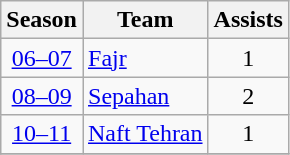<table class="wikitable" style="text-align: center;">
<tr>
<th>Season</th>
<th>Team</th>
<th>Assists</th>
</tr>
<tr>
<td><a href='#'>06–07</a></td>
<td align="left"><a href='#'>Fajr</a></td>
<td>1</td>
</tr>
<tr>
<td><a href='#'>08–09</a></td>
<td align="left"><a href='#'>Sepahan</a></td>
<td>2</td>
</tr>
<tr>
<td><a href='#'>10–11</a></td>
<td align="left"><a href='#'>Naft Tehran</a></td>
<td>1</td>
</tr>
<tr>
</tr>
</table>
